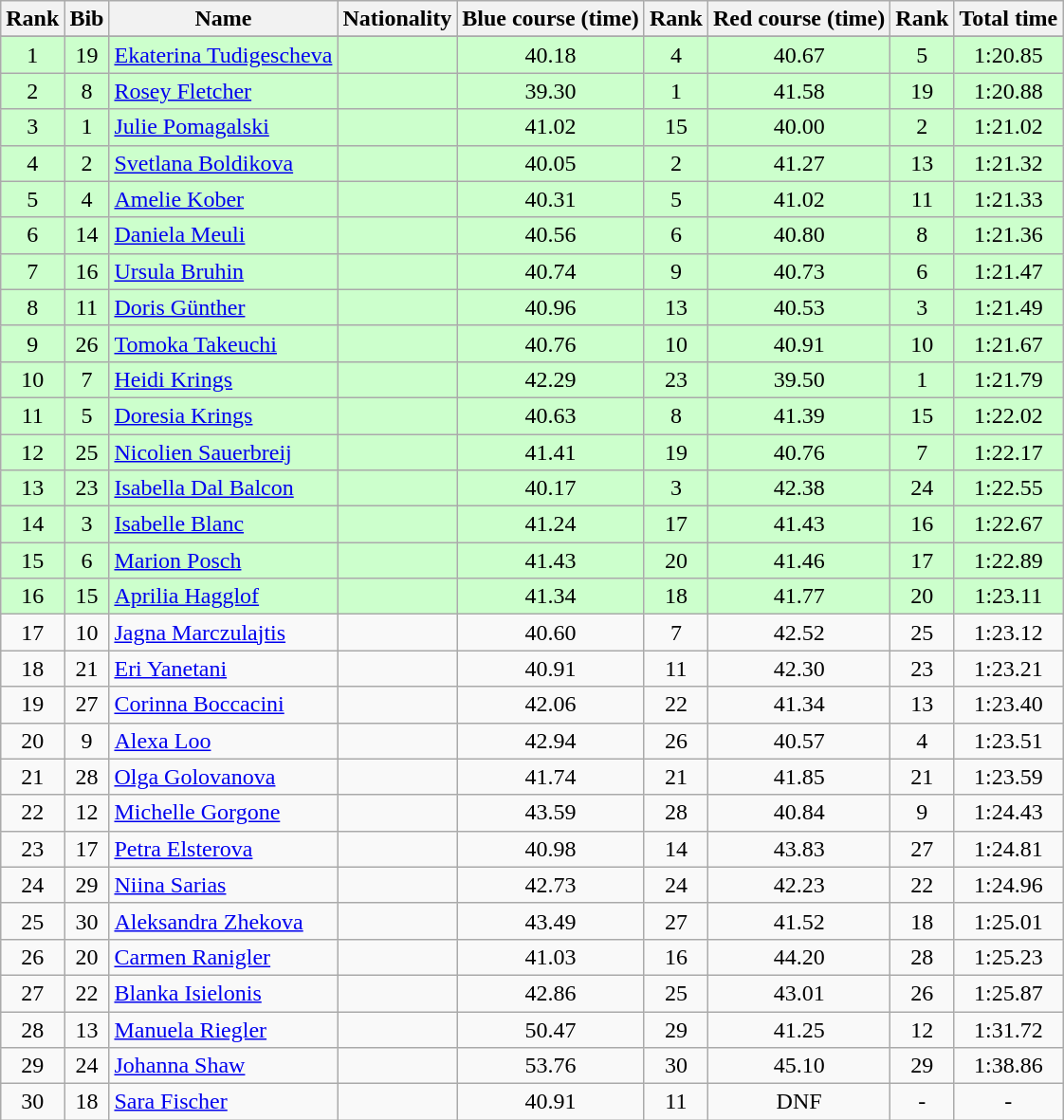<table class="wikitable sortable" style="text-align:center">
<tr>
<th>Rank</th>
<th>Bib</th>
<th>Name</th>
<th>Nationality</th>
<th>Blue course (time)</th>
<th>Rank</th>
<th>Red course (time)</th>
<th>Rank</th>
<th>Total time</th>
</tr>
<tr>
</tr>
<tr bgcolor="#ccffcc">
<td>1</td>
<td>19</td>
<td align=left><a href='#'>Ekaterina Tudigescheva</a></td>
<td align=left></td>
<td>40.18</td>
<td>4</td>
<td>40.67</td>
<td>5</td>
<td>1:20.85</td>
</tr>
<tr bgcolor="#ccffcc">
<td>2</td>
<td>8</td>
<td align=left><a href='#'>Rosey Fletcher</a></td>
<td align=left></td>
<td>39.30</td>
<td>1</td>
<td>41.58</td>
<td>19</td>
<td>1:20.88</td>
</tr>
<tr bgcolor="#ccffcc">
<td>3</td>
<td>1</td>
<td align=left><a href='#'>Julie Pomagalski</a></td>
<td align=left></td>
<td>41.02</td>
<td>15</td>
<td>40.00</td>
<td>2</td>
<td>1:21.02</td>
</tr>
<tr bgcolor="#ccffcc">
<td>4</td>
<td>2</td>
<td align=left><a href='#'>Svetlana Boldikova</a></td>
<td align=left></td>
<td>40.05</td>
<td>2</td>
<td>41.27</td>
<td>13</td>
<td>1:21.32</td>
</tr>
<tr bgcolor="#ccffcc">
<td>5</td>
<td>4</td>
<td align=left><a href='#'>Amelie Kober</a></td>
<td align=left></td>
<td>40.31</td>
<td>5</td>
<td>41.02</td>
<td>11</td>
<td>1:21.33</td>
</tr>
<tr bgcolor="#ccffcc">
<td>6</td>
<td>14</td>
<td align=left><a href='#'>Daniela Meuli</a></td>
<td align=left></td>
<td>40.56</td>
<td>6</td>
<td>40.80</td>
<td>8</td>
<td>1:21.36</td>
</tr>
<tr bgcolor="#ccffcc">
<td>7</td>
<td>16</td>
<td align=left><a href='#'>Ursula Bruhin</a></td>
<td align=left></td>
<td>40.74</td>
<td>9</td>
<td>40.73</td>
<td>6</td>
<td>1:21.47</td>
</tr>
<tr bgcolor="#ccffcc">
<td>8</td>
<td>11</td>
<td align=left><a href='#'>Doris Günther</a></td>
<td align=left></td>
<td>40.96</td>
<td>13</td>
<td>40.53</td>
<td>3</td>
<td>1:21.49</td>
</tr>
<tr bgcolor="#ccffcc">
<td>9</td>
<td>26</td>
<td align=left><a href='#'>Tomoka Takeuchi</a></td>
<td align=left></td>
<td>40.76</td>
<td>10</td>
<td>40.91</td>
<td>10</td>
<td>1:21.67</td>
</tr>
<tr bgcolor="#ccffcc">
<td>10</td>
<td>7</td>
<td align=left><a href='#'>Heidi Krings</a></td>
<td align=left></td>
<td>42.29</td>
<td>23</td>
<td>39.50</td>
<td>1</td>
<td>1:21.79</td>
</tr>
<tr bgcolor="#ccffcc">
<td>11</td>
<td>5</td>
<td align=left><a href='#'>Doresia Krings</a></td>
<td align=left></td>
<td>40.63</td>
<td>8</td>
<td>41.39</td>
<td>15</td>
<td>1:22.02</td>
</tr>
<tr bgcolor="#ccffcc">
<td>12</td>
<td>25</td>
<td align=left><a href='#'>Nicolien Sauerbreij</a></td>
<td align=left></td>
<td>41.41</td>
<td>19</td>
<td>40.76</td>
<td>7</td>
<td>1:22.17</td>
</tr>
<tr bgcolor="#ccffcc">
<td>13</td>
<td>23</td>
<td align=left><a href='#'>Isabella Dal Balcon</a></td>
<td align=left></td>
<td>40.17</td>
<td>3</td>
<td>42.38</td>
<td>24</td>
<td>1:22.55</td>
</tr>
<tr bgcolor="#ccffcc">
<td>14</td>
<td>3</td>
<td align=left><a href='#'>Isabelle Blanc</a></td>
<td align=left></td>
<td>41.24</td>
<td>17</td>
<td>41.43</td>
<td>16</td>
<td>1:22.67</td>
</tr>
<tr bgcolor="#ccffcc">
<td>15</td>
<td>6</td>
<td align=left><a href='#'>Marion Posch</a></td>
<td align=left></td>
<td>41.43</td>
<td>20</td>
<td>41.46</td>
<td>17</td>
<td>1:22.89</td>
</tr>
<tr bgcolor="#ccffcc">
<td>16</td>
<td>15</td>
<td align=left><a href='#'>Aprilia Hagglof</a></td>
<td align=left></td>
<td>41.34</td>
<td>18</td>
<td>41.77</td>
<td>20</td>
<td>1:23.11</td>
</tr>
<tr>
<td>17</td>
<td>10</td>
<td align=left><a href='#'>Jagna Marczulajtis</a></td>
<td align=left></td>
<td>40.60</td>
<td>7</td>
<td>42.52</td>
<td>25</td>
<td>1:23.12</td>
</tr>
<tr>
<td>18</td>
<td>21</td>
<td align=left><a href='#'>Eri Yanetani</a></td>
<td align=left></td>
<td>40.91</td>
<td>11</td>
<td>42.30</td>
<td>23</td>
<td>1:23.21</td>
</tr>
<tr>
<td>19</td>
<td>27</td>
<td align=left><a href='#'>Corinna Boccacini</a></td>
<td align=left></td>
<td>42.06</td>
<td>22</td>
<td>41.34</td>
<td>13</td>
<td>1:23.40</td>
</tr>
<tr>
<td>20</td>
<td>9</td>
<td align=left><a href='#'>Alexa Loo</a></td>
<td align=left></td>
<td>42.94</td>
<td>26</td>
<td>40.57</td>
<td>4</td>
<td>1:23.51</td>
</tr>
<tr>
<td>21</td>
<td>28</td>
<td align=left><a href='#'>Olga Golovanova</a></td>
<td align=left></td>
<td>41.74</td>
<td>21</td>
<td>41.85</td>
<td>21</td>
<td>1:23.59</td>
</tr>
<tr>
<td>22</td>
<td>12</td>
<td align=left><a href='#'>Michelle Gorgone</a></td>
<td align=left></td>
<td>43.59</td>
<td>28</td>
<td>40.84</td>
<td>9</td>
<td>1:24.43</td>
</tr>
<tr>
<td>23</td>
<td>17</td>
<td align=left><a href='#'>Petra Elsterova</a></td>
<td align=left></td>
<td>40.98</td>
<td>14</td>
<td>43.83</td>
<td>27</td>
<td>1:24.81</td>
</tr>
<tr>
<td>24</td>
<td>29</td>
<td align=left><a href='#'>Niina Sarias</a></td>
<td align=left></td>
<td>42.73</td>
<td>24</td>
<td>42.23</td>
<td>22</td>
<td>1:24.96</td>
</tr>
<tr>
<td>25</td>
<td>30</td>
<td align=left><a href='#'>Aleksandra Zhekova</a></td>
<td align=left></td>
<td>43.49</td>
<td>27</td>
<td>41.52</td>
<td>18</td>
<td>1:25.01</td>
</tr>
<tr>
<td>26</td>
<td>20</td>
<td align=left><a href='#'>Carmen Ranigler</a></td>
<td align=left></td>
<td>41.03</td>
<td>16</td>
<td>44.20</td>
<td>28</td>
<td>1:25.23</td>
</tr>
<tr>
<td>27</td>
<td>22</td>
<td align=left><a href='#'>Blanka Isielonis</a></td>
<td align=left></td>
<td>42.86</td>
<td>25</td>
<td>43.01</td>
<td>26</td>
<td>1:25.87</td>
</tr>
<tr>
<td>28</td>
<td>13</td>
<td align=left><a href='#'>Manuela Riegler</a></td>
<td align=left></td>
<td>50.47</td>
<td>29</td>
<td>41.25</td>
<td>12</td>
<td>1:31.72</td>
</tr>
<tr>
<td>29</td>
<td>24</td>
<td align=left><a href='#'>Johanna Shaw</a></td>
<td align=left></td>
<td>53.76</td>
<td>30</td>
<td>45.10</td>
<td>29</td>
<td>1:38.86</td>
</tr>
<tr>
<td>30</td>
<td>18</td>
<td align=left><a href='#'>Sara Fischer</a></td>
<td align=left></td>
<td>40.91</td>
<td>11</td>
<td>DNF</td>
<td>-</td>
<td>-</td>
</tr>
</table>
